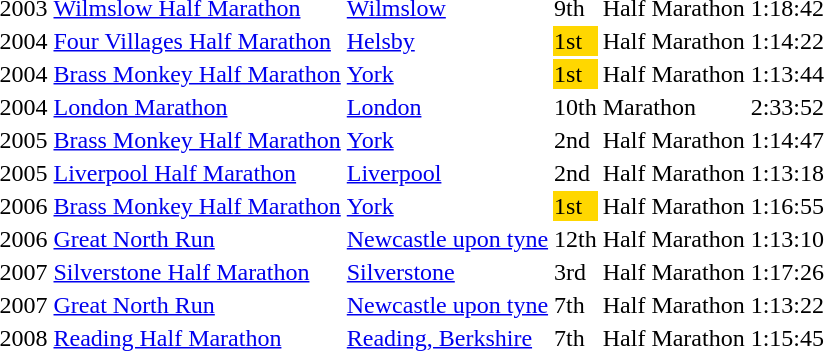<table>
<tr>
<td>2003</td>
<td><a href='#'>Wilmslow Half Marathon</a></td>
<td><a href='#'>Wilmslow</a></td>
<td>9th</td>
<td>Half Marathon</td>
<td>1:18:42</td>
</tr>
<tr>
<td>2004</td>
<td><a href='#'>Four Villages Half Marathon</a></td>
<td><a href='#'>Helsby</a></td>
<td bgcolor="gold">1st</td>
<td>Half Marathon</td>
<td>1:14:22</td>
</tr>
<tr>
<td>2004</td>
<td><a href='#'>Brass Monkey Half Marathon</a></td>
<td><a href='#'>York</a></td>
<td bgcolor="gold">1st</td>
<td>Half Marathon</td>
<td>1:13:44</td>
</tr>
<tr>
<td>2004</td>
<td><a href='#'>London Marathon</a></td>
<td><a href='#'>London</a></td>
<td>10th</td>
<td>Marathon</td>
<td>2:33:52</td>
</tr>
<tr>
<td>2005</td>
<td><a href='#'>Brass Monkey Half Marathon</a></td>
<td><a href='#'>York</a></td>
<td>2nd</td>
<td>Half Marathon</td>
<td>1:14:47</td>
</tr>
<tr>
<td>2005</td>
<td><a href='#'>Liverpool Half Marathon</a></td>
<td><a href='#'>Liverpool</a></td>
<td>2nd</td>
<td>Half Marathon</td>
<td>1:13:18</td>
</tr>
<tr>
<td>2006</td>
<td><a href='#'>Brass Monkey Half Marathon</a></td>
<td><a href='#'>York</a></td>
<td bgcolor="gold">1st</td>
<td>Half Marathon</td>
<td>1:16:55</td>
</tr>
<tr>
<td>2006</td>
<td><a href='#'>Great North Run</a></td>
<td><a href='#'>Newcastle upon tyne</a></td>
<td>12th</td>
<td>Half Marathon</td>
<td>1:13:10</td>
</tr>
<tr>
<td>2007</td>
<td><a href='#'>Silverstone Half Marathon</a></td>
<td><a href='#'>Silverstone</a></td>
<td>3rd</td>
<td>Half Marathon</td>
<td>1:17:26</td>
</tr>
<tr>
<td>2007</td>
<td><a href='#'>Great North Run</a></td>
<td><a href='#'>Newcastle upon tyne</a></td>
<td>7th</td>
<td>Half Marathon</td>
<td>1:13:22</td>
</tr>
<tr>
<td>2008</td>
<td><a href='#'>Reading Half Marathon</a></td>
<td><a href='#'>Reading, Berkshire</a></td>
<td>7th</td>
<td>Half Marathon</td>
<td>1:15:45</td>
</tr>
</table>
